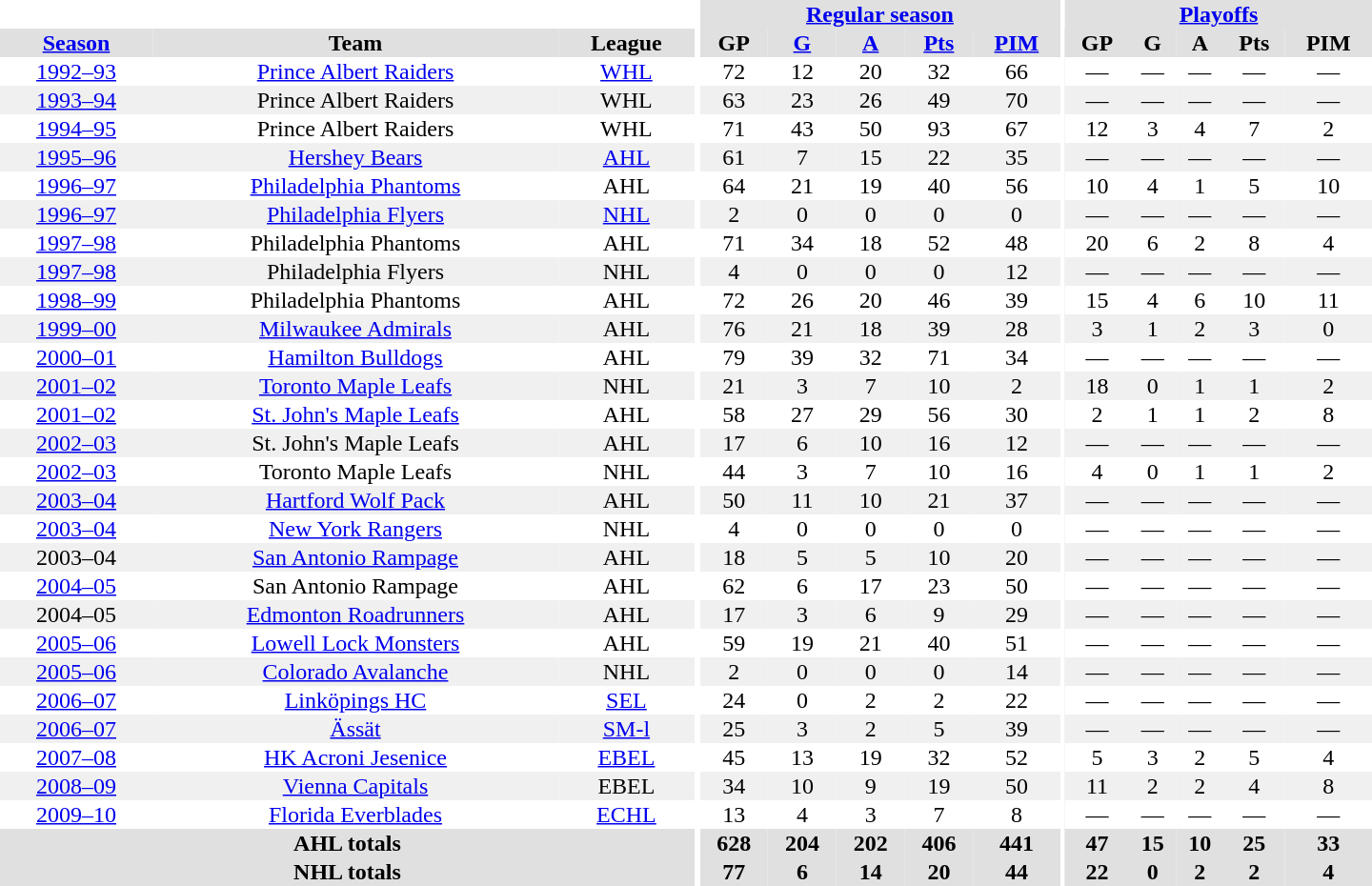<table border="0" cellpadding="1" cellspacing="0" style="text-align:center; width:60em">
<tr bgcolor="#e0e0e0">
<th colspan="3" bgcolor="#ffffff"></th>
<th rowspan="100" bgcolor="#ffffff"></th>
<th colspan="5"><a href='#'>Regular season</a></th>
<th rowspan="100" bgcolor="#ffffff"></th>
<th colspan="5"><a href='#'>Playoffs</a></th>
</tr>
<tr bgcolor="#e0e0e0">
<th><a href='#'>Season</a></th>
<th>Team</th>
<th>League</th>
<th>GP</th>
<th><a href='#'>G</a></th>
<th><a href='#'>A</a></th>
<th><a href='#'>Pts</a></th>
<th><a href='#'>PIM</a></th>
<th>GP</th>
<th>G</th>
<th>A</th>
<th>Pts</th>
<th>PIM</th>
</tr>
<tr>
<td><a href='#'>1992–93</a></td>
<td><a href='#'>Prince Albert Raiders</a></td>
<td><a href='#'>WHL</a></td>
<td>72</td>
<td>12</td>
<td>20</td>
<td>32</td>
<td>66</td>
<td>—</td>
<td>—</td>
<td>—</td>
<td>—</td>
<td>—</td>
</tr>
<tr bgcolor="#f0f0f0">
<td><a href='#'>1993–94</a></td>
<td>Prince Albert Raiders</td>
<td>WHL</td>
<td>63</td>
<td>23</td>
<td>26</td>
<td>49</td>
<td>70</td>
<td>—</td>
<td>—</td>
<td>—</td>
<td>—</td>
<td>—</td>
</tr>
<tr>
<td><a href='#'>1994–95</a></td>
<td>Prince Albert Raiders</td>
<td>WHL</td>
<td>71</td>
<td>43</td>
<td>50</td>
<td>93</td>
<td>67</td>
<td>12</td>
<td>3</td>
<td>4</td>
<td>7</td>
<td>2</td>
</tr>
<tr bgcolor="#f0f0f0">
<td><a href='#'>1995–96</a></td>
<td><a href='#'>Hershey Bears</a></td>
<td><a href='#'>AHL</a></td>
<td>61</td>
<td>7</td>
<td>15</td>
<td>22</td>
<td>35</td>
<td>—</td>
<td>—</td>
<td>—</td>
<td>—</td>
<td>—</td>
</tr>
<tr>
<td><a href='#'>1996–97</a></td>
<td><a href='#'>Philadelphia Phantoms</a></td>
<td>AHL</td>
<td>64</td>
<td>21</td>
<td>19</td>
<td>40</td>
<td>56</td>
<td>10</td>
<td>4</td>
<td>1</td>
<td>5</td>
<td>10</td>
</tr>
<tr bgcolor="#f0f0f0">
<td><a href='#'>1996–97</a></td>
<td><a href='#'>Philadelphia Flyers</a></td>
<td><a href='#'>NHL</a></td>
<td>2</td>
<td>0</td>
<td>0</td>
<td>0</td>
<td>0</td>
<td>—</td>
<td>—</td>
<td>—</td>
<td>—</td>
<td>—</td>
</tr>
<tr>
<td><a href='#'>1997–98</a></td>
<td>Philadelphia Phantoms</td>
<td>AHL</td>
<td>71</td>
<td>34</td>
<td>18</td>
<td>52</td>
<td>48</td>
<td>20</td>
<td>6</td>
<td>2</td>
<td>8</td>
<td>4</td>
</tr>
<tr bgcolor="#f0f0f0">
<td><a href='#'>1997–98</a></td>
<td>Philadelphia Flyers</td>
<td>NHL</td>
<td>4</td>
<td>0</td>
<td>0</td>
<td>0</td>
<td>12</td>
<td>—</td>
<td>—</td>
<td>—</td>
<td>—</td>
<td>—</td>
</tr>
<tr>
<td><a href='#'>1998–99</a></td>
<td>Philadelphia Phantoms</td>
<td>AHL</td>
<td>72</td>
<td>26</td>
<td>20</td>
<td>46</td>
<td>39</td>
<td>15</td>
<td>4</td>
<td>6</td>
<td>10</td>
<td>11</td>
</tr>
<tr bgcolor="#f0f0f0">
<td><a href='#'>1999–00</a></td>
<td><a href='#'>Milwaukee Admirals</a></td>
<td>AHL</td>
<td>76</td>
<td>21</td>
<td>18</td>
<td>39</td>
<td>28</td>
<td>3</td>
<td>1</td>
<td>2</td>
<td>3</td>
<td>0</td>
</tr>
<tr>
<td><a href='#'>2000–01</a></td>
<td><a href='#'>Hamilton Bulldogs</a></td>
<td>AHL</td>
<td>79</td>
<td>39</td>
<td>32</td>
<td>71</td>
<td>34</td>
<td>—</td>
<td>—</td>
<td>—</td>
<td>—</td>
<td>—</td>
</tr>
<tr bgcolor="#f0f0f0">
<td><a href='#'>2001–02</a></td>
<td><a href='#'>Toronto Maple Leafs</a></td>
<td>NHL</td>
<td>21</td>
<td>3</td>
<td>7</td>
<td>10</td>
<td>2</td>
<td>18</td>
<td>0</td>
<td>1</td>
<td>1</td>
<td>2</td>
</tr>
<tr>
<td><a href='#'>2001–02</a></td>
<td><a href='#'>St. John's Maple Leafs</a></td>
<td>AHL</td>
<td>58</td>
<td>27</td>
<td>29</td>
<td>56</td>
<td>30</td>
<td>2</td>
<td>1</td>
<td>1</td>
<td>2</td>
<td>8</td>
</tr>
<tr bgcolor="#f0f0f0">
<td><a href='#'>2002–03</a></td>
<td>St. John's Maple Leafs</td>
<td>AHL</td>
<td>17</td>
<td>6</td>
<td>10</td>
<td>16</td>
<td>12</td>
<td>—</td>
<td>—</td>
<td>—</td>
<td>—</td>
<td>—</td>
</tr>
<tr>
<td><a href='#'>2002–03</a></td>
<td>Toronto Maple Leafs</td>
<td>NHL</td>
<td>44</td>
<td>3</td>
<td>7</td>
<td>10</td>
<td>16</td>
<td>4</td>
<td>0</td>
<td>1</td>
<td>1</td>
<td>2</td>
</tr>
<tr bgcolor="#f0f0f0">
<td><a href='#'>2003–04</a></td>
<td><a href='#'>Hartford Wolf Pack</a></td>
<td>AHL</td>
<td>50</td>
<td>11</td>
<td>10</td>
<td>21</td>
<td>37</td>
<td>—</td>
<td>—</td>
<td>—</td>
<td>—</td>
<td>—</td>
</tr>
<tr>
<td><a href='#'>2003–04</a></td>
<td><a href='#'>New York Rangers</a></td>
<td>NHL</td>
<td>4</td>
<td>0</td>
<td>0</td>
<td>0</td>
<td>0</td>
<td>—</td>
<td>—</td>
<td>—</td>
<td>—</td>
<td>—</td>
</tr>
<tr bgcolor="#f0f0f0">
<td>2003–04</td>
<td><a href='#'>San Antonio Rampage</a></td>
<td>AHL</td>
<td>18</td>
<td>5</td>
<td>5</td>
<td>10</td>
<td>20</td>
<td>—</td>
<td>—</td>
<td>—</td>
<td>—</td>
<td>—</td>
</tr>
<tr>
<td><a href='#'>2004–05</a></td>
<td>San Antonio Rampage</td>
<td>AHL</td>
<td>62</td>
<td>6</td>
<td>17</td>
<td>23</td>
<td>50</td>
<td>—</td>
<td>—</td>
<td>—</td>
<td>—</td>
<td>—</td>
</tr>
<tr bgcolor="#f0f0f0">
<td>2004–05</td>
<td><a href='#'>Edmonton Roadrunners</a></td>
<td>AHL</td>
<td>17</td>
<td>3</td>
<td>6</td>
<td>9</td>
<td>29</td>
<td>—</td>
<td>—</td>
<td>—</td>
<td>—</td>
<td>—</td>
</tr>
<tr>
<td><a href='#'>2005–06</a></td>
<td><a href='#'>Lowell Lock Monsters</a></td>
<td>AHL</td>
<td>59</td>
<td>19</td>
<td>21</td>
<td>40</td>
<td>51</td>
<td>—</td>
<td>—</td>
<td>—</td>
<td>—</td>
<td>—</td>
</tr>
<tr bgcolor="#f0f0f0">
<td><a href='#'>2005–06</a></td>
<td><a href='#'>Colorado Avalanche</a></td>
<td>NHL</td>
<td>2</td>
<td>0</td>
<td>0</td>
<td>0</td>
<td>14</td>
<td>—</td>
<td>—</td>
<td>—</td>
<td>—</td>
<td>—</td>
</tr>
<tr>
<td><a href='#'>2006–07</a></td>
<td><a href='#'>Linköpings HC</a></td>
<td><a href='#'>SEL</a></td>
<td>24</td>
<td>0</td>
<td>2</td>
<td>2</td>
<td>22</td>
<td>—</td>
<td>—</td>
<td>—</td>
<td>—</td>
<td>—</td>
</tr>
<tr bgcolor="#f0f0f0">
<td><a href='#'>2006–07</a></td>
<td><a href='#'>Ässät</a></td>
<td><a href='#'>SM-l</a></td>
<td>25</td>
<td>3</td>
<td>2</td>
<td>5</td>
<td>39</td>
<td>—</td>
<td>—</td>
<td>—</td>
<td>—</td>
<td>—</td>
</tr>
<tr>
<td><a href='#'>2007–08</a></td>
<td><a href='#'>HK Acroni Jesenice</a></td>
<td><a href='#'>EBEL</a></td>
<td>45</td>
<td>13</td>
<td>19</td>
<td>32</td>
<td>52</td>
<td>5</td>
<td>3</td>
<td>2</td>
<td>5</td>
<td>4</td>
</tr>
<tr bgcolor="#f0f0f0">
<td><a href='#'>2008–09</a></td>
<td><a href='#'>Vienna Capitals</a></td>
<td>EBEL</td>
<td>34</td>
<td>10</td>
<td>9</td>
<td>19</td>
<td>50</td>
<td>11</td>
<td>2</td>
<td>2</td>
<td>4</td>
<td>8</td>
</tr>
<tr>
<td><a href='#'>2009–10</a></td>
<td><a href='#'>Florida Everblades</a></td>
<td><a href='#'>ECHL</a></td>
<td>13</td>
<td>4</td>
<td>3</td>
<td>7</td>
<td>8</td>
<td>—</td>
<td>—</td>
<td>—</td>
<td>—</td>
<td>—</td>
</tr>
<tr bgcolor="#e0e0e0">
<th colspan="3">AHL totals</th>
<th>628</th>
<th>204</th>
<th>202</th>
<th>406</th>
<th>441</th>
<th>47</th>
<th>15</th>
<th>10</th>
<th>25</th>
<th>33</th>
</tr>
<tr bgcolor="#e0e0e0">
<th colspan="3">NHL totals</th>
<th>77</th>
<th>6</th>
<th>14</th>
<th>20</th>
<th>44</th>
<th>22</th>
<th>0</th>
<th>2</th>
<th>2</th>
<th>4</th>
</tr>
</table>
